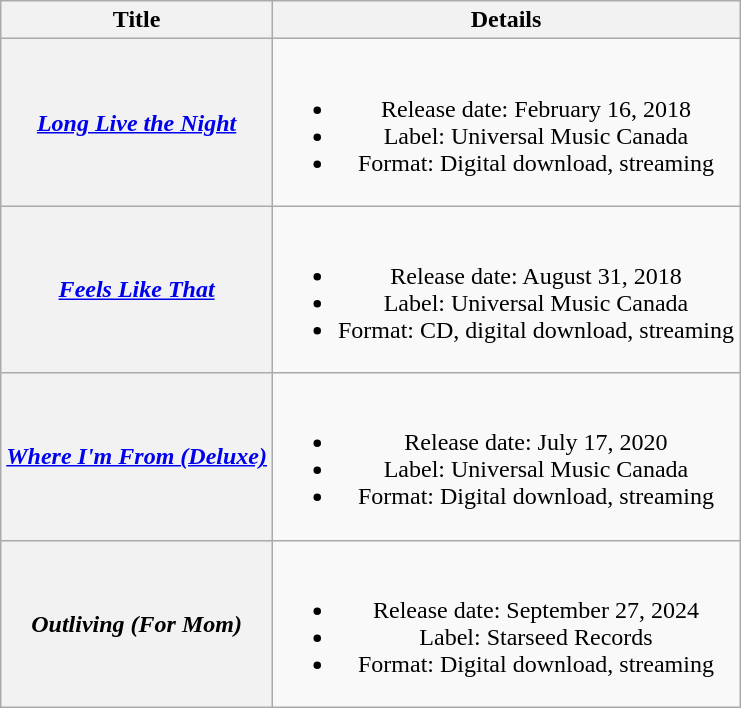<table class="wikitable plainrowheaders" style="text-align:center;">
<tr>
<th scope="col">Title</th>
<th scope="col">Details</th>
</tr>
<tr>
<th scope="row"><em><a href='#'>Long Live the Night</a></em></th>
<td><br><ul><li>Release date: February 16, 2018</li><li>Label: Universal Music Canada</li><li>Format: Digital download, streaming</li></ul></td>
</tr>
<tr>
<th scope="row"><em><a href='#'>Feels Like That</a></em></th>
<td><br><ul><li>Release date: August 31, 2018</li><li>Label: Universal Music Canada</li><li>Format: CD, digital download, streaming</li></ul></td>
</tr>
<tr>
<th scope="row"><em><a href='#'>Where I'm From (Deluxe)</a></em></th>
<td><br><ul><li>Release date: July 17, 2020</li><li>Label: Universal Music Canada</li><li>Format: Digital download, streaming</li></ul></td>
</tr>
<tr>
<th scope="row"><em>Outliving (For Mom)</em></th>
<td><br><ul><li>Release date: September 27, 2024</li><li>Label: Starseed Records</li><li>Format: Digital download, streaming</li></ul></td>
</tr>
</table>
